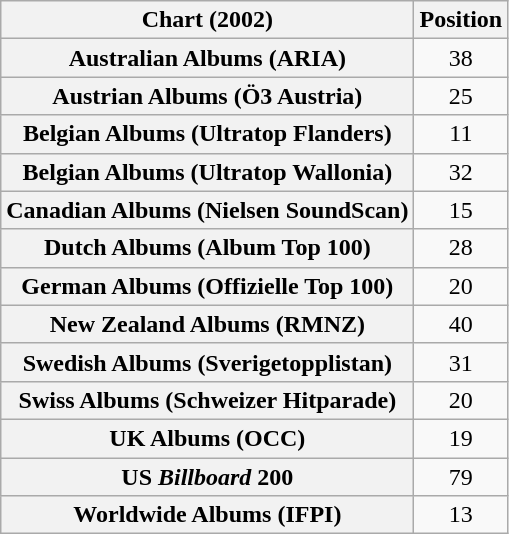<table class="wikitable sortable plainrowheaders" style="text-align:center">
<tr>
<th scope="col">Chart (2002)</th>
<th scope="col">Position</th>
</tr>
<tr>
<th scope="row">Australian Albums (ARIA)</th>
<td>38</td>
</tr>
<tr>
<th scope="row">Austrian Albums (Ö3 Austria)</th>
<td>25</td>
</tr>
<tr>
<th scope="row">Belgian Albums (Ultratop Flanders)</th>
<td>11</td>
</tr>
<tr>
<th scope="row">Belgian Albums (Ultratop Wallonia)</th>
<td>32</td>
</tr>
<tr>
<th scope="row">Canadian Albums (Nielsen SoundScan)</th>
<td>15</td>
</tr>
<tr>
<th scope="row">Dutch Albums (Album Top 100)</th>
<td>28</td>
</tr>
<tr>
<th scope="row">German Albums (Offizielle Top 100)</th>
<td>20</td>
</tr>
<tr>
<th scope="row">New Zealand Albums (RMNZ)</th>
<td>40</td>
</tr>
<tr>
<th scope="row">Swedish Albums (Sverigetopplistan)</th>
<td>31</td>
</tr>
<tr>
<th scope="row">Swiss Albums (Schweizer Hitparade)</th>
<td>20</td>
</tr>
<tr>
<th scope="row">UK Albums (OCC)</th>
<td>19</td>
</tr>
<tr>
<th scope="row">US <em>Billboard</em> 200</th>
<td>79</td>
</tr>
<tr>
<th scope="row">Worldwide Albums (IFPI)</th>
<td>13</td>
</tr>
</table>
